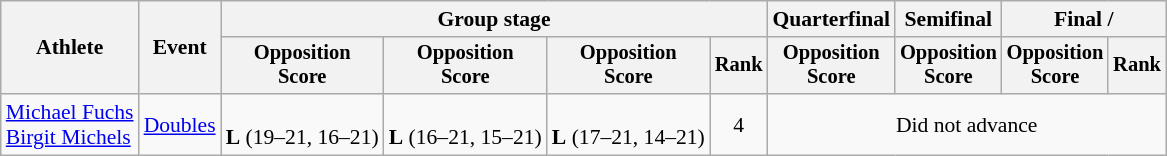<table class="wikitable" style="font-size:90%">
<tr>
<th rowspan=2>Athlete</th>
<th rowspan=2>Event</th>
<th colspan=4>Group stage</th>
<th>Quarterfinal</th>
<th>Semifinal</th>
<th colspan=2>Final / </th>
</tr>
<tr style="font-size:95%">
<th>Opposition<br>Score</th>
<th>Opposition<br>Score</th>
<th>Opposition<br>Score</th>
<th>Rank</th>
<th>Opposition<br>Score</th>
<th>Opposition<br>Score</th>
<th>Opposition<br>Score</th>
<th>Rank</th>
</tr>
<tr align=center>
<td align=left><a href='#'>Michael Fuchs</a><br><a href='#'>Birgit Michels</a></td>
<td align=left><a href='#'>Doubles</a></td>
<td><br><strong>L</strong> (19–21, 16–21)</td>
<td><br><strong>L</strong> (16–21, 15–21)</td>
<td><br><strong>L</strong> (17–21, 14–21)</td>
<td>4</td>
<td colspan=4>Did not advance</td>
</tr>
</table>
